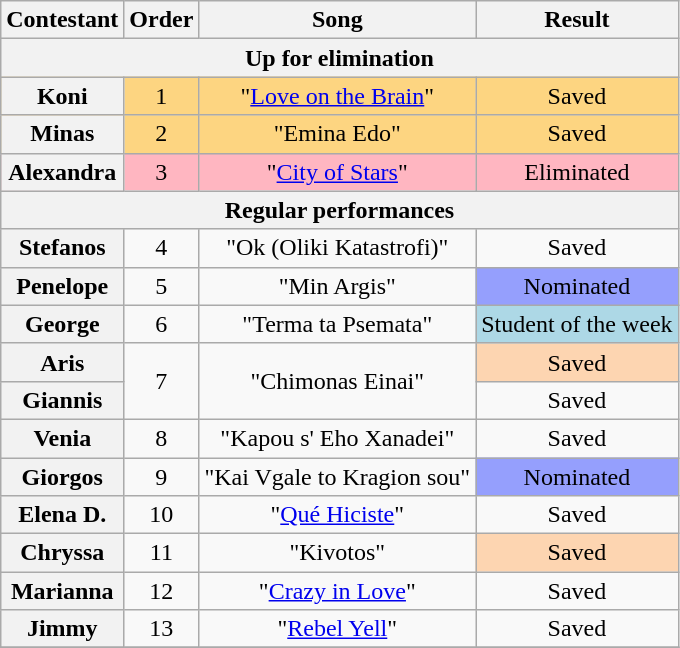<table class="wikitable sortable plainrowheaders" style="text-align:center;">
<tr>
<th scope="col">Contestant</th>
<th scope="col">Order</th>
<th scope="col">Song</th>
<th scope="col">Result</th>
</tr>
<tr>
<th colspan="4">Up for elimination</th>
</tr>
<tr style="background:#fdd581">
<th scope="row">Koni</th>
<td>1</td>
<td>"<a href='#'>Love on the Brain</a>"</td>
<td>Saved</td>
</tr>
<tr style="background:#fdd581">
<th scope="row">Minas</th>
<td>2</td>
<td>"Emina Edo"</td>
<td>Saved</td>
</tr>
<tr style="background:lightpink">
<th scope="row">Alexandra</th>
<td>3</td>
<td>"<a href='#'>City of Stars</a>"</td>
<td>Eliminated</td>
</tr>
<tr>
<th colspan="4">Regular performances</th>
</tr>
<tr>
<th scope="row">Stefanos</th>
<td>4</td>
<td>"Ok (Oliki Katastrofi)"</td>
<td>Saved</td>
</tr>
<tr>
<th scope="row">Penelope</th>
<td>5</td>
<td>"Min Argis"</td>
<td style="background:#959ffd">Nominated</td>
</tr>
<tr>
<th scope="row">George</th>
<td>6</td>
<td>"Terma ta Psemata"</td>
<td style="background-color: lightblue;">Student of the week</td>
</tr>
<tr>
<th scope="row">Aris</th>
<td rowspan="2">7</td>
<td rowspan="2">"Chimonas Einai"</td>
<td style="background:#fdd5b1">Saved</td>
</tr>
<tr>
<th scope="row">Giannis</th>
<td>Saved</td>
</tr>
<tr>
<th scope="row">Venia</th>
<td>8</td>
<td>"Kapou s' Eho Xanadei"</td>
<td>Saved</td>
</tr>
<tr>
<th scope="row">Giorgos</th>
<td>9</td>
<td>"Kai Vgale to Kragion sou"</td>
<td style="background:#959ffd">Nominated</td>
</tr>
<tr>
<th scope="row">Elena D.</th>
<td>10</td>
<td>"<a href='#'>Qué Hiciste</a>"</td>
<td>Saved</td>
</tr>
<tr>
<th scope="row">Chryssa</th>
<td>11</td>
<td>"Kivotos"</td>
<td style="background:#fdd5b1">Saved</td>
</tr>
<tr>
<th scope="row">Marianna</th>
<td>12</td>
<td>"<a href='#'>Crazy in Love</a>"</td>
<td>Saved</td>
</tr>
<tr>
<th scope="row">Jimmy</th>
<td>13</td>
<td>"<a href='#'>Rebel Yell</a>"</td>
<td>Saved</td>
</tr>
<tr>
</tr>
</table>
